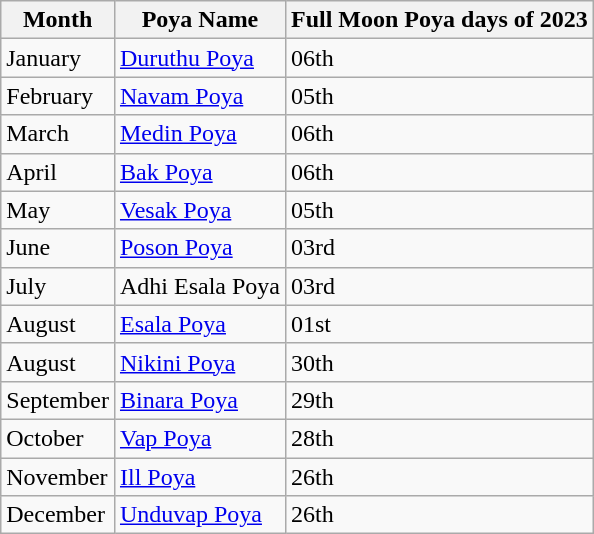<table class="wikitable" align="center">
<tr>
<th>Month</th>
<th>Poya Name</th>
<th>Full Moon Poya days of 2023</th>
</tr>
<tr>
<td>January</td>
<td><a href='#'>Duruthu Poya</a></td>
<td>06th</td>
</tr>
<tr>
<td>February</td>
<td><a href='#'>Navam Poya</a></td>
<td>05th</td>
</tr>
<tr>
<td>March</td>
<td><a href='#'>Medin Poya</a></td>
<td>06th</td>
</tr>
<tr>
<td>April</td>
<td><a href='#'>Bak Poya</a></td>
<td>06th</td>
</tr>
<tr>
<td>May</td>
<td><a href='#'>Vesak Poya</a></td>
<td>05th</td>
</tr>
<tr>
<td>June</td>
<td><a href='#'>Poson Poya</a></td>
<td>03rd</td>
</tr>
<tr>
<td>July</td>
<td>Adhi Esala Poya</td>
<td>03rd</td>
</tr>
<tr>
<td>August</td>
<td><a href='#'>Esala Poya</a></td>
<td>01st</td>
</tr>
<tr>
<td>August</td>
<td><a href='#'>Nikini Poya</a></td>
<td>30th</td>
</tr>
<tr>
<td>September</td>
<td><a href='#'>Binara Poya</a></td>
<td>29th</td>
</tr>
<tr>
<td>October</td>
<td><a href='#'>Vap Poya</a></td>
<td>28th</td>
</tr>
<tr>
<td>November</td>
<td><a href='#'>Ill Poya</a></td>
<td>26th</td>
</tr>
<tr>
<td>December</td>
<td><a href='#'>Unduvap Poya</a></td>
<td>26th</td>
</tr>
</table>
